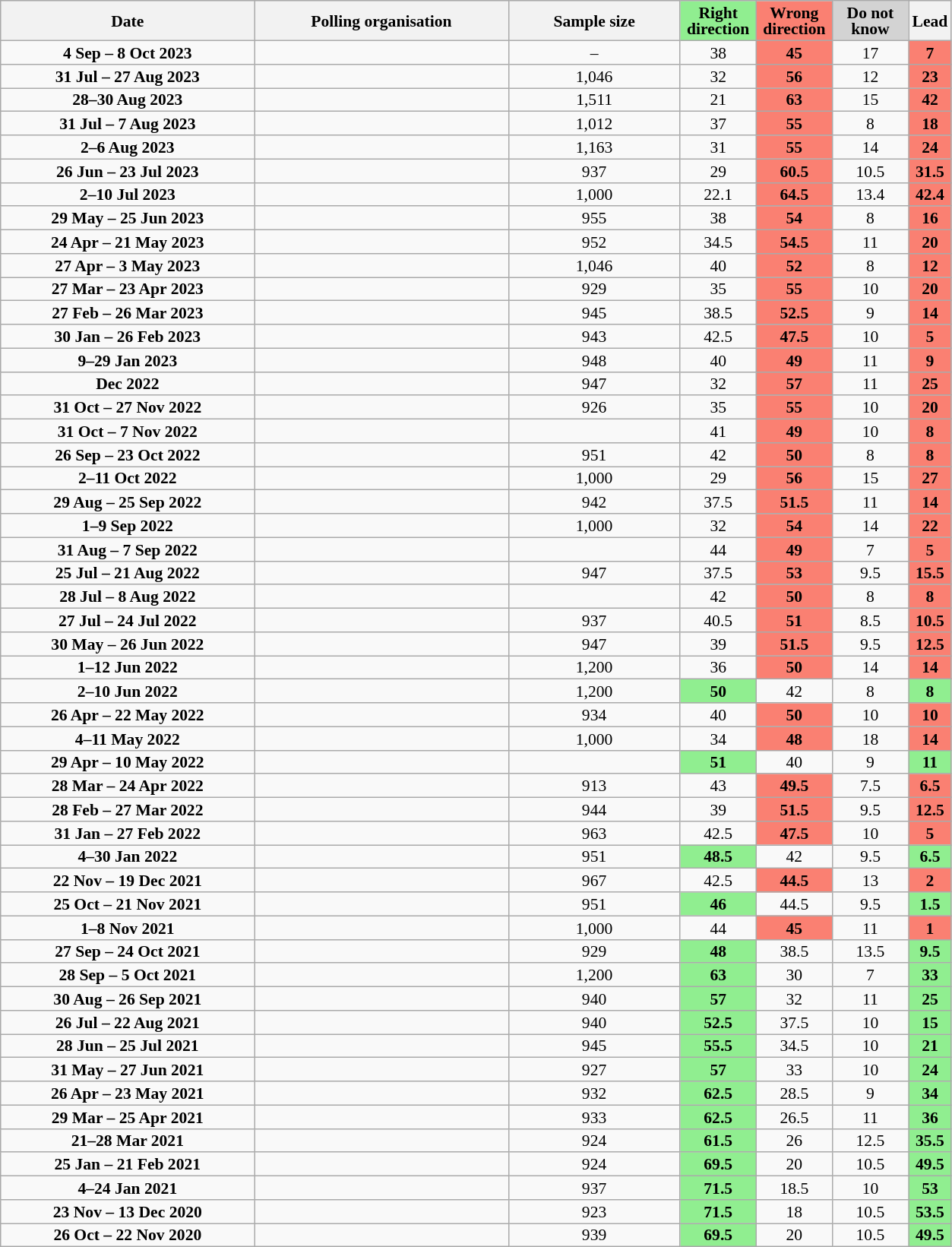<table class="wikitable sortable" style="text-align:center;font-size:90%;line-height:14px;">
<tr style="background:#e8e8e8;height:35px;">
<th style="width:15em;">Date</th>
<th style="width:15em;">Polling organisation</th>
<th style="width:10em;">Sample size</th>
<th style="background-color:lightgreen;width:60px">Right direction</th>
<th style="background-color:salmon;width:60px">Wrong direction</th>
<th style="background-color:lightgray;width:60px">Do not know</th>
<th style="width:2em;" data-sort-type="number">Lead</th>
</tr>
<tr>
<td data-sort-value="2023-10-08"><strong>4 Sep – 8 Oct 2023</strong></td>
<td></td>
<td>–</td>
<td>38</td>
<td style="background:salmon"><strong>45</strong></td>
<td>17</td>
<td style="background:salmon"><strong>7</strong></td>
</tr>
<tr>
<td data-sort-value="2023-09-05"><strong>31 Jul – 27 Aug 2023</strong></td>
<td></td>
<td>1,046</td>
<td>32</td>
<td style="background:salmon"><strong>56</strong></td>
<td>12</td>
<td style="background:salmon"><strong>23</strong></td>
</tr>
<tr>
<td data-sort-value="2023-08-30"><strong>28–30 Aug 2023</strong></td>
<td></td>
<td>1,511</td>
<td>21</td>
<td style="background:salmon"><strong>63</strong></td>
<td>15</td>
<td style="background:salmon"><strong>42</strong></td>
</tr>
<tr>
<td data-sort-value="2023-08-07"><strong>31 Jul – 7 Aug 2023</strong></td>
<td></td>
<td>1,012</td>
<td>37</td>
<td style="background:salmon"><strong>55</strong></td>
<td>8</td>
<td style="background:salmon"><strong>18</strong></td>
</tr>
<tr>
<td data-sort-value="2023-08-06"><strong>2–6 Aug 2023</strong></td>
<td></td>
<td>1,163</td>
<td>31</td>
<td style="background:salmon"><strong>55</strong></td>
<td>14</td>
<td style="background:salmon;"><strong>24</strong></td>
</tr>
<tr>
<td data-sort-value="2023-07-23"><strong>26 Jun – 23 Jul 2023</strong></td>
<td></td>
<td>937</td>
<td>29</td>
<td style="background:salmon"><strong>60.5</strong></td>
<td>10.5</td>
<td style="background:salmon;"><strong>31.5</strong></td>
</tr>
<tr>
<td data-sort-value="2023-07-12"><strong>2–10 Jul 2023</strong></td>
<td></td>
<td>1,000</td>
<td>22.1</td>
<td style="background:salmon"><strong>64.5</strong></td>
<td>13.4</td>
<td style="background:salmon;"><strong>42.4</strong></td>
</tr>
<tr>
<td data-sort-value="2023-06-25"><strong>29 May – 25 Jun 2023</strong></td>
<td></td>
<td>955</td>
<td>38</td>
<td style="background:salmon"><strong>54</strong></td>
<td>8</td>
<td style="background:salmon;"><strong>16</strong></td>
</tr>
<tr>
<td data-sort-value="2023-05-21"><strong>24 Apr – 21 May 2023</strong></td>
<td></td>
<td>952</td>
<td>34.5</td>
<td style="background:salmon"><strong>54.5</strong></td>
<td>11</td>
<td style="background:salmon;"><strong>20</strong></td>
</tr>
<tr>
<td data-sort-value="2023-05-03"><strong>27 Apr – 3 May 2023</strong></td>
<td></td>
<td>1,046</td>
<td>40</td>
<td style="background:salmon"><strong>52</strong></td>
<td>8</td>
<td style="background:salmon"><strong>12</strong></td>
</tr>
<tr>
<td data-sort-value="2023-04-23"><strong>27 Mar – 23 Apr 2023</strong></td>
<td></td>
<td>929</td>
<td>35</td>
<td style="background:salmon"><strong>55</strong></td>
<td>10</td>
<td style="background:salmon;"><strong>20</strong></td>
</tr>
<tr>
<td data-sort-value="2023-03-26"><strong>27 Feb – 26 Mar 2023</strong></td>
<td></td>
<td>945</td>
<td>38.5</td>
<td style="background:salmon"><strong>52.5</strong></td>
<td>9</td>
<td style="background:salmon;"><strong>14</strong></td>
</tr>
<tr>
<td data-sort-value="2023-02-26"><strong>30 Jan – 26 Feb 2023</strong></td>
<td></td>
<td>943</td>
<td>42.5</td>
<td style="background:salmon"><strong>47.5</strong></td>
<td>10</td>
<td style="background:salmon;"><strong>5</strong></td>
</tr>
<tr>
<td data-sort-value="2023-01-29"><strong>9–29 Jan 2023</strong></td>
<td></td>
<td>948</td>
<td>40</td>
<td style="background:salmon"><strong>49</strong></td>
<td>11</td>
<td style="background:salmon;"><strong>9</strong></td>
</tr>
<tr>
<td data-sort-value="2022-12-31"><strong>Dec 2022</strong></td>
<td></td>
<td>947</td>
<td>32</td>
<td style="background:salmon"><strong>57</strong></td>
<td>11</td>
<td style="background:salmon;"><strong>25</strong></td>
</tr>
<tr>
<td data-sort-value="2022-11-27"><strong>31 Oct – 27 Nov 2022</strong></td>
<td></td>
<td>926</td>
<td>35</td>
<td style="background:salmon"><strong>55</strong></td>
<td>10</td>
<td style="background:salmon;"><strong>20</strong></td>
</tr>
<tr>
<td data-sort-value="2022-11-07"><strong>31 Oct – 7 Nov 2022</strong></td>
<td></td>
<td></td>
<td>41</td>
<td style="background:salmon"><strong>49</strong></td>
<td>10</td>
<td style="background:salmon"><strong>8</strong></td>
</tr>
<tr>
<td data-sort-value="2022-10-23"><strong>26 Sep – 23 Oct 2022</strong></td>
<td></td>
<td>951</td>
<td>42</td>
<td style="background:salmon"><strong>50</strong></td>
<td>8</td>
<td style="background:salmon;"><strong>8</strong></td>
</tr>
<tr>
<td data-sort-value="2022-10-11"><strong>2–11 Oct 2022</strong></td>
<td></td>
<td>1,000</td>
<td>29</td>
<td style="background:salmon"><strong>56</strong></td>
<td>15</td>
<td style="background:salmon;"><strong>27</strong></td>
</tr>
<tr>
<td data-sort-value="2022-09-25"><strong>29 Aug – 25 Sep 2022</strong></td>
<td></td>
<td>942</td>
<td>37.5</td>
<td style="background:salmon"><strong>51.5</strong></td>
<td>11</td>
<td style="background:salmon;"><strong>14</strong></td>
</tr>
<tr>
<td data-sort-value="2022-09-09"><strong>1–9 Sep 2022</strong></td>
<td></td>
<td>1,000</td>
<td>32</td>
<td style="background:salmon"><strong>54</strong></td>
<td>14</td>
<td style="background:salmon;"><strong>22</strong></td>
</tr>
<tr>
<td data-sort-value="2022-09-07"><strong>31 Aug – 7 Sep 2022</strong></td>
<td></td>
<td></td>
<td>44</td>
<td style="background:salmon"><strong>49</strong></td>
<td>7</td>
<td style="background:salmon"><strong>5</strong></td>
</tr>
<tr>
<td data-sort-value="2022-08-21"><strong>25 Jul – 21 Aug 2022</strong></td>
<td></td>
<td>947</td>
<td>37.5</td>
<td style="background:salmon"><strong>53</strong></td>
<td>9.5</td>
<td style="background:salmon;"><strong>15.5</strong></td>
</tr>
<tr>
<td data-sort-value="2022-08-08"><strong>28 Jul – 8 Aug 2022</strong></td>
<td></td>
<td></td>
<td>42</td>
<td style="background:salmon"><strong>50</strong></td>
<td>8</td>
<td style="background:salmon"><strong>8</strong></td>
</tr>
<tr>
<td data-sort-value="2022-07-24"><strong>27 Jul – 24 Jul 2022</strong></td>
<td></td>
<td>937</td>
<td>40.5</td>
<td style="background:salmon"><strong>51</strong></td>
<td>8.5</td>
<td style="background:salmon;"><strong>10.5</strong></td>
</tr>
<tr>
<td data-sort-value="2022-06-26"><strong>30 May – 26 Jun 2022</strong></td>
<td></td>
<td>947</td>
<td>39</td>
<td style="background:salmon"><strong>51.5</strong></td>
<td>9.5</td>
<td style="background:salmon;"><strong>12.5</strong></td>
</tr>
<tr>
<td data-sort-value="2022-06-12"><strong>1–12 Jun 2022</strong></td>
<td></td>
<td>1,200</td>
<td>36</td>
<td style="background:salmon"><strong>50</strong></td>
<td>14</td>
<td style="background:salmon;"><strong>14</strong></td>
</tr>
<tr>
<td data-sort-value="2022-06-10"><strong>2–10 Jun 2022</strong></td>
<td></td>
<td>1,200</td>
<td style="background:lightgreen"><strong>50</strong></td>
<td>42</td>
<td>8</td>
<td style="background:lightgreen"><strong>8</strong></td>
</tr>
<tr>
<td data-sort-value="2022-05-22"><strong>26 Apr – 22 May 2022</strong></td>
<td></td>
<td>934</td>
<td>40</td>
<td style="background:salmon"><strong>50</strong></td>
<td>10</td>
<td style="background:salmon;"><strong>10</strong></td>
</tr>
<tr>
<td data-sort-value="2022-04-11"><strong>4–11 May 2022</strong></td>
<td></td>
<td>1,000</td>
<td>34</td>
<td style="background:salmon"><strong>48</strong></td>
<td>18</td>
<td style="background:salmon;"><strong>14</strong></td>
</tr>
<tr>
<td data-sort-value="2022-05-31"><strong>29 Apr – 10 May 2022</strong></td>
<td></td>
<td></td>
<td style="background:lightgreen"><strong>51</strong></td>
<td>40</td>
<td>9</td>
<td style="background:lightgreen;"><strong>11</strong></td>
</tr>
<tr>
<td data-sort-value="2022-03-27"><strong>28 Mar – 24 Apr 2022</strong></td>
<td></td>
<td>913</td>
<td>43</td>
<td style="background:salmon"><strong>49.5</strong></td>
<td>7.5</td>
<td style="background:salmon"><strong>6.5</strong></td>
</tr>
<tr>
<td data-sort-value="2022-03-27"><strong>28 Feb – 27 Mar 2022</strong></td>
<td></td>
<td>944</td>
<td>39</td>
<td style="background:salmon"><strong>51.5</strong></td>
<td>9.5</td>
<td style="background:salmon"><strong>12.5</strong></td>
</tr>
<tr>
<td data-sort-value="2022-02-27"><strong>31 Jan – 27 Feb 2022</strong></td>
<td></td>
<td>963</td>
<td>42.5</td>
<td style="background:salmon"><strong>47.5</strong></td>
<td>10</td>
<td style="background:salmon"><strong>5</strong></td>
</tr>
<tr>
<td data-sort-value="2022-01-30"><strong>4–30 Jan 2022</strong></td>
<td></td>
<td>951</td>
<td style="background:lightgreen"><strong>48.5</strong></td>
<td>42</td>
<td>9.5</td>
<td style="background:lightgreen;"><strong>6.5</strong></td>
</tr>
<tr>
<td data-sort-value="2021-12-19"><strong>22 Nov – 19 Dec 2021</strong></td>
<td></td>
<td>967</td>
<td>42.5</td>
<td style="background:salmon"><strong>44.5</strong></td>
<td>13</td>
<td style="background:salmon;"><strong>2</strong></td>
</tr>
<tr>
<td data-sort-value="2021-11-21"><strong>25 Oct – 21 Nov 2021</strong></td>
<td></td>
<td>951</td>
<td style="background:lightgreen"><strong>46</strong></td>
<td>44.5</td>
<td>9.5</td>
<td style="background:lightgreen;"><strong>1.5</strong></td>
</tr>
<tr>
<td data-sort-value="2021-11-08"><strong>1–8 Nov 2021</strong></td>
<td></td>
<td>1,000</td>
<td>44</td>
<td style="background:salmon"><strong>45</strong></td>
<td>11</td>
<td style="background:salmon;"><strong>1</strong></td>
</tr>
<tr>
<td data-sort-value="2021-10-24"><strong>27 Sep – 24 Oct 2021</strong></td>
<td></td>
<td>929</td>
<td style="background:lightgreen"><strong>48</strong></td>
<td>38.5</td>
<td>13.5</td>
<td style="background:lightgreen;"><strong>9.5</strong></td>
</tr>
<tr>
<td data-sort-value="2021-10-05"><strong>28 Sep – 5 Oct 2021</strong></td>
<td></td>
<td>1,200</td>
<td style="background:lightgreen"><strong>63</strong></td>
<td>30</td>
<td>7</td>
<td style="background:lightgreen;"><strong>33</strong></td>
</tr>
<tr>
<td data-sort-value="2021-09-26"><strong>30 Aug – 26 Sep 2021</strong></td>
<td></td>
<td>940</td>
<td style="background:lightgreen"><strong>57</strong></td>
<td>32</td>
<td>11</td>
<td style="background:lightgreen;"><strong>25</strong></td>
</tr>
<tr>
<td data-sort-value="2021-08-22"><strong>26 Jul – 22 Aug 2021</strong></td>
<td></td>
<td>940</td>
<td style="background:lightgreen"><strong>52.5</strong></td>
<td>37.5</td>
<td>10</td>
<td style="background:lightgreen;"><strong>15</strong></td>
</tr>
<tr>
<td data-sort-value="2021-07-25"><strong>28 Jun – 25 Jul 2021</strong></td>
<td></td>
<td>945</td>
<td style="background:lightgreen"><strong>55.5</strong></td>
<td>34.5</td>
<td>10</td>
<td style="background:lightgreen;"><strong>21</strong></td>
</tr>
<tr>
<td data-sort-value="2021-06-27"><strong>31 May – 27 Jun 2021</strong></td>
<td></td>
<td>927</td>
<td style="background:lightgreen"><strong>57</strong></td>
<td>33</td>
<td>10</td>
<td style="background:lightgreen;"><strong>24</strong></td>
</tr>
<tr>
<td data-sort-value="2021-04-25"><strong>26 Apr – 23 May 2021</strong></td>
<td></td>
<td>932</td>
<td style="background:lightgreen"><strong>62.5</strong></td>
<td>28.5</td>
<td>9</td>
<td style="background:lightgreen;"><strong>34</strong></td>
</tr>
<tr>
<td data-sort-value="2021-04-25"><strong>29 Mar – 25 Apr 2021</strong></td>
<td></td>
<td>933</td>
<td style="background:lightgreen"><strong>62.5</strong></td>
<td>26.5</td>
<td>11</td>
<td style="background:lightgreen;"><strong>36</strong></td>
</tr>
<tr>
<td data-sort-value="2021-03-28"><strong>21–28 Mar 2021</strong></td>
<td></td>
<td>924</td>
<td style="background:lightgreen"><strong>61.5</strong></td>
<td>26</td>
<td>12.5</td>
<td style="background:lightgreen;"><strong>35.5</strong></td>
</tr>
<tr>
<td data-sort-value="2021-02-25"><strong>25 Jan – 21 Feb 2021</strong></td>
<td></td>
<td>924</td>
<td style="background:lightgreen"><strong>69.5</strong></td>
<td>20</td>
<td>10.5</td>
<td style="background:lightgreen;"><strong>49.5</strong></td>
</tr>
<tr>
<td data-sort-value="2021-01-24"><strong>4–24 Jan 2021</strong></td>
<td></td>
<td>937</td>
<td style="background:lightgreen"><strong>71.5</strong></td>
<td>18.5</td>
<td>10</td>
<td style="background:lightgreen;"><strong>53</strong></td>
</tr>
<tr>
<td data-sort-value="2020-12-13"><strong>23 Nov – 13 Dec 2020</strong></td>
<td></td>
<td>923</td>
<td style="background:lightgreen"><strong>71.5</strong></td>
<td>18</td>
<td>10.5</td>
<td style="background:lightgreen;"><strong>53.5</strong></td>
</tr>
<tr>
<td data-sort-value="2020-11-22"><strong>26 Oct – 22 Nov 2020</strong></td>
<td></td>
<td>939</td>
<td style="background:lightgreen"><strong>69.5</strong></td>
<td>20</td>
<td>10.5</td>
<td style="background:lightgreen;"><strong>49.5</strong></td>
</tr>
</table>
